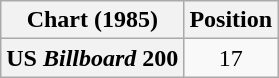<table class="wikitable sortable plainrowheaders" style="text-align:center">
<tr>
<th>Chart (1985)</th>
<th>Position</th>
</tr>
<tr>
<th scope="row">US <em>Billboard</em> 200</th>
<td>17</td>
</tr>
</table>
